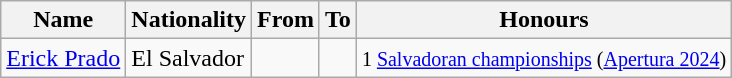<table class="wikitable sortable" style="text-align: left">
<tr>
<th>Name</th>
<th>Nationality</th>
<th>From</th>
<th class="unsortable">To</th>
<th class="unsortable">Honours</th>
</tr>
<tr>
<td align=left><a href='#'>Erick Prado</a></td>
<td> El Salvador</td>
<td align=left></td>
<td align=left></td>
<td align=left><small>1 <a href='#'>Salvadoran championships</a> (<a href='#'>Apertura 2024</a>)</small></td>
</tr>
</table>
